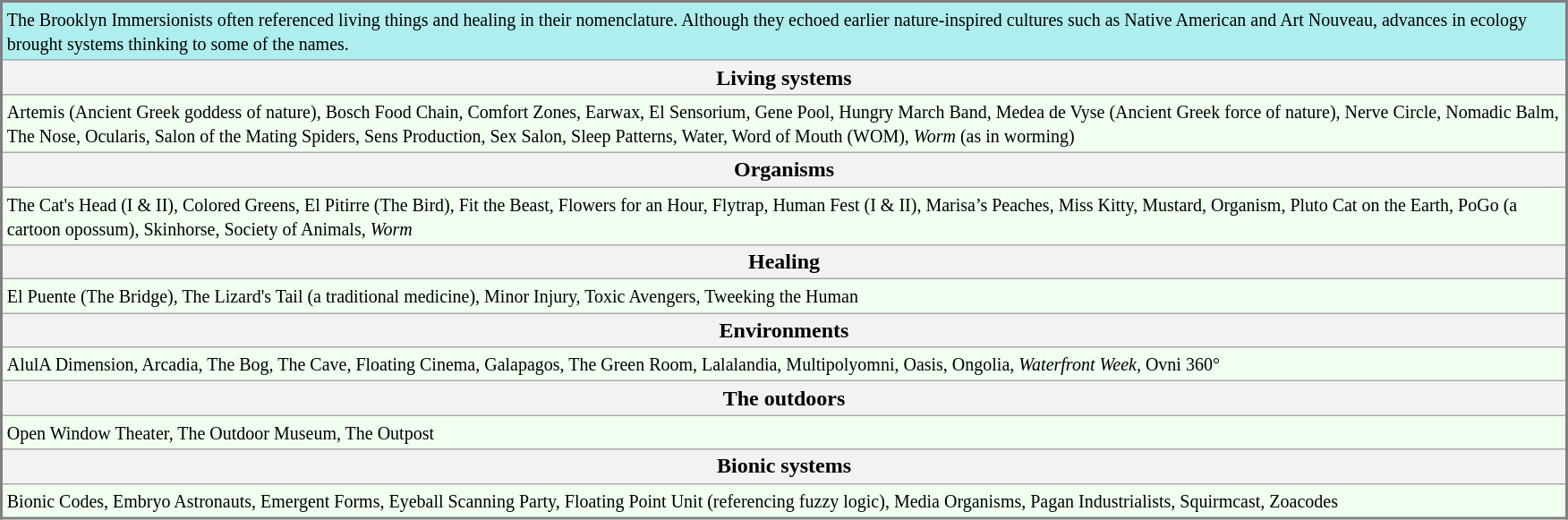<table class="wikitable" style="border: 2px solid grey; border-spacing: 3; margin: 1em auto; margin-left:3em; margin-right:3em; background-color: honeydew" background-color:light cyan";>
<tr>
<td bgcolor="AFEEEE"><small>The Brooklyn Immersionists often referenced living things and healing in their nomenclature. Although they echoed earlier nature-inspired cultures such as Native American and Art Nouveau, advances in ecology brought systems thinking to some of the names.</small></td>
</tr>
<tr>
<th>Living systems</th>
</tr>
<tr>
<td><small>Artemis (Ancient Greek goddess of nature), Bosch Food Chain, Comfort Zones, Earwax, El Sensorium, Gene Pool, Hungry March Band, Medea de Vyse (Ancient Greek force of nature), Nerve Circle, Nomadic Balm, The Nose, Ocularis, Salon of the Mating Spiders, Sens Production, Sex Salon, Sleep Patterns, Water, Word of Mouth (WOM), <em>Worm</em> (as in worming)</small></td>
</tr>
<tr>
<th>Organisms</th>
</tr>
<tr>
<td><small>The Cat's Head (I & II), Colored Greens, El Pitirre (The Bird), Fit the Beast, Flowers for an Hour, Flytrap, Human Fest (I & II), Marisa’s Peaches, Miss Kitty, Mustard, Organism, Pluto Cat on the Earth, PoGo (a cartoon opossum), Skinhorse, Society of Animals, <em>Worm</em></small></td>
</tr>
<tr>
<th>Healing</th>
</tr>
<tr>
<td><small>El Puente (The Bridge), The Lizard's Tail (a traditional medicine), Minor Injury, Toxic Avengers, Tweeking the Human</small></td>
</tr>
<tr>
<th>Environments</th>
</tr>
<tr>
<td><small>AlulA Dimension, Arcadia, The Bog, The Cave, Floating Cinema, Galapagos, The Green Room, Lalalandia, Multipolyomni, Oasis, Ongolia, <em>Waterfront Week,</em> Ovni 360°</small></td>
</tr>
<tr>
<th>The outdoors</th>
</tr>
<tr>
<td><small>Open Window Theater, The Outdoor Museum, The Outpost</small></td>
</tr>
<tr>
<th>Bionic systems</th>
</tr>
<tr>
<td><small>Bionic Codes, Embryo Astronauts, Emergent Forms, Eyeball Scanning Party, Floating Point Unit (referencing fuzzy logic), Media Organisms, Pagan Industrialists, Squirmcast, Zoacodes</small></td>
</tr>
</table>
